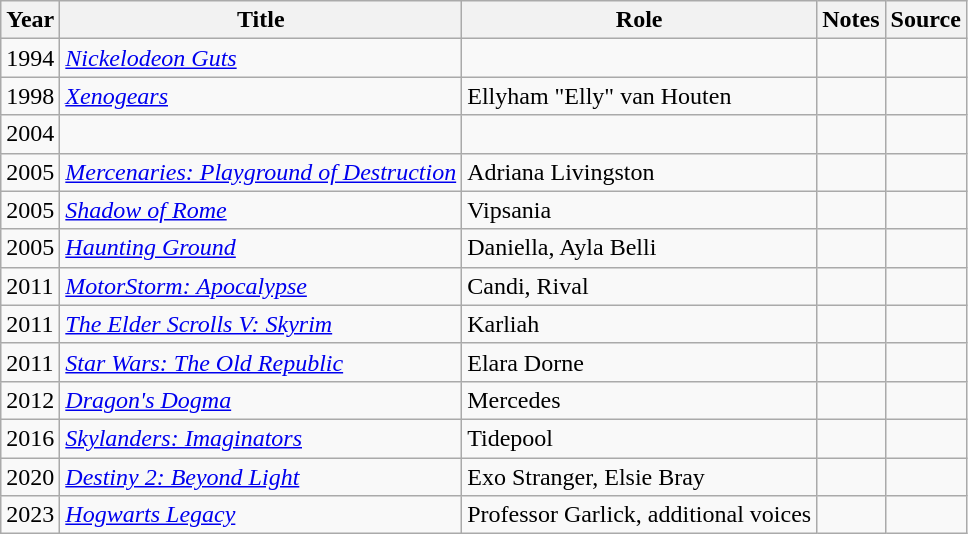<table class="wikitable sortable mw-collapsible">
<tr>
<th>Year</th>
<th>Title</th>
<th>Role</th>
<th>Notes</th>
<th>Source</th>
</tr>
<tr>
<td>1994</td>
<td><em><a href='#'>Nickelodeon Guts</a></em></td>
<td></td>
<td></td>
<td></td>
</tr>
<tr>
<td>1998</td>
<td><em><a href='#'>Xenogears</a></em></td>
<td>Ellyham "Elly" van Houten</td>
<td></td>
<td></td>
</tr>
<tr>
<td>2004</td>
<td><em></em></td>
<td></td>
<td></td>
<td></td>
</tr>
<tr>
<td>2005</td>
<td><em><a href='#'>Mercenaries: Playground of Destruction</a></em></td>
<td>Adriana Livingston</td>
<td></td>
<td></td>
</tr>
<tr>
<td>2005</td>
<td><em><a href='#'>Shadow of Rome</a></em></td>
<td>Vipsania</td>
<td></td>
<td></td>
</tr>
<tr>
<td>2005</td>
<td><em><a href='#'>Haunting Ground</a></em></td>
<td>Daniella, Ayla Belli</td>
<td></td>
<td></td>
</tr>
<tr>
<td>2011</td>
<td><em><a href='#'>MotorStorm: Apocalypse</a></em></td>
<td>Candi, Rival</td>
<td></td>
<td></td>
</tr>
<tr>
<td>2011</td>
<td><em><a href='#'>The Elder Scrolls V: Skyrim</a></em></td>
<td>Karliah</td>
<td></td>
<td></td>
</tr>
<tr>
<td>2011</td>
<td><em><a href='#'>Star Wars: The Old Republic</a></em></td>
<td>Elara Dorne</td>
<td></td>
<td></td>
</tr>
<tr>
<td>2012</td>
<td><em><a href='#'>Dragon's Dogma</a></em></td>
<td>Mercedes</td>
<td></td>
<td></td>
</tr>
<tr>
<td>2016</td>
<td><em><a href='#'>Skylanders: Imaginators</a></em></td>
<td>Tidepool</td>
<td></td>
<td></td>
</tr>
<tr>
<td>2020</td>
<td><em><a href='#'>Destiny 2: Beyond Light</a></em></td>
<td>Exo Stranger, Elsie Bray</td>
<td></td>
<td></td>
</tr>
<tr>
<td>2023</td>
<td><em><a href='#'>Hogwarts Legacy</a></em></td>
<td>Professor Garlick, additional voices</td>
<td></td>
<td></td>
</tr>
</table>
